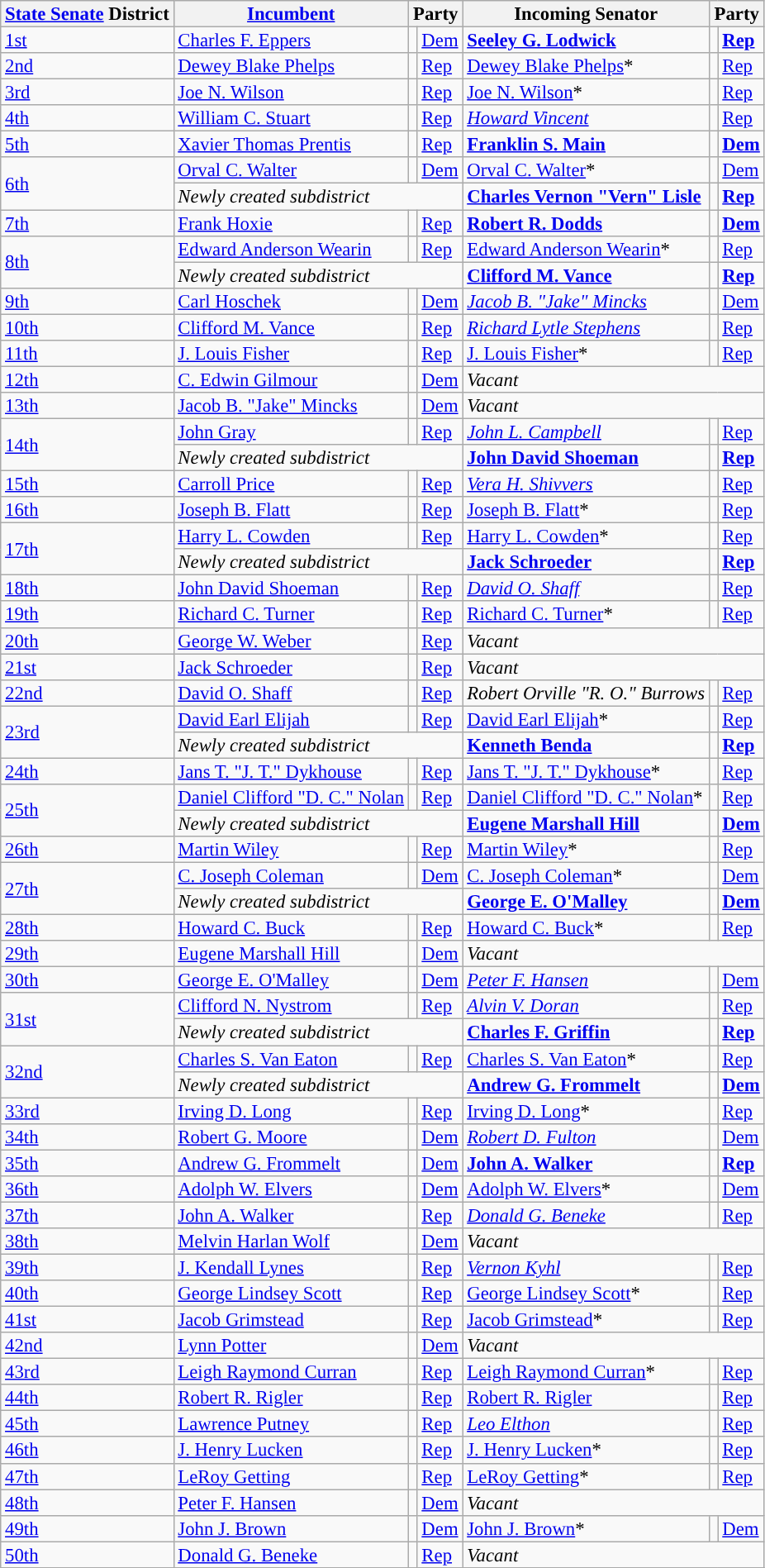<table class="sortable wikitable" style="font-size:95%;line-height:14px;">
<tr>
<th class="unsortable"><a href='#'>State Senate</a> District</th>
<th class="unsortable"><a href='#'>Incumbent</a></th>
<th colspan="2">Party</th>
<th class="unsortable">Incoming Senator</th>
<th colspan="2">Party</th>
</tr>
<tr>
<td><a href='#'>1st</a></td>
<td><a href='#'>Charles F. Eppers</a></td>
<td style="background:"></td>
<td><a href='#'>Dem</a></td>
<td><strong><a href='#'>Seeley G. Lodwick</a></strong></td>
<td style="background:"></td>
<td><strong><a href='#'>Rep</a></strong></td>
</tr>
<tr>
<td><a href='#'>2nd</a></td>
<td><a href='#'>Dewey Blake Phelps</a></td>
<td style="background:"></td>
<td><a href='#'>Rep</a></td>
<td><a href='#'>Dewey Blake Phelps</a>*</td>
<td style="background:"></td>
<td><a href='#'>Rep</a></td>
</tr>
<tr>
<td><a href='#'>3rd</a></td>
<td><a href='#'>Joe N. Wilson</a></td>
<td style="background:"></td>
<td><a href='#'>Rep</a></td>
<td><a href='#'>Joe N. Wilson</a>*</td>
<td style="background:"></td>
<td><a href='#'>Rep</a></td>
</tr>
<tr>
<td><a href='#'>4th</a></td>
<td><a href='#'>William C. Stuart</a></td>
<td style="background:"></td>
<td><a href='#'>Rep</a></td>
<td><em><a href='#'>Howard Vincent</a></em></td>
<td style="background:"></td>
<td><a href='#'>Rep</a></td>
</tr>
<tr>
<td><a href='#'>5th</a></td>
<td><a href='#'>Xavier Thomas Prentis</a></td>
<td style="background:"></td>
<td><a href='#'>Rep</a></td>
<td><strong><a href='#'>Franklin S. Main</a></strong></td>
<td style="background:"></td>
<td><strong><a href='#'>Dem</a></strong></td>
</tr>
<tr>
<td rowspan="2"><a href='#'>6th</a></td>
<td><a href='#'>Orval C. Walter</a></td>
<td style="background:"></td>
<td><a href='#'>Dem</a></td>
<td><a href='#'>Orval C. Walter</a>*</td>
<td style="background:"></td>
<td><a href='#'>Dem</a></td>
</tr>
<tr>
<td colspan="3" ><em>Newly created subdistrict</em></td>
<td><strong><a href='#'>Charles Vernon "Vern" Lisle</a></strong></td>
<td style="background:"></td>
<td><strong><a href='#'>Rep</a></strong></td>
</tr>
<tr>
<td><a href='#'>7th</a></td>
<td><a href='#'>Frank Hoxie</a></td>
<td style="background:"></td>
<td><a href='#'>Rep</a></td>
<td><strong><a href='#'>Robert R. Dodds</a></strong></td>
<td style="background:"></td>
<td><strong><a href='#'>Dem</a></strong></td>
</tr>
<tr>
<td rowspan="2"><a href='#'>8th</a></td>
<td><a href='#'>Edward Anderson Wearin</a></td>
<td style="background:"></td>
<td><a href='#'>Rep</a></td>
<td><a href='#'>Edward Anderson Wearin</a>*</td>
<td style="background:"></td>
<td><a href='#'>Rep</a></td>
</tr>
<tr>
<td colspan="3" ><em>Newly created subdistrict</em></td>
<td><strong><a href='#'>Clifford M. Vance</a></strong></td>
<td style="background:"></td>
<td><strong><a href='#'>Rep</a></strong></td>
</tr>
<tr>
<td><a href='#'>9th</a></td>
<td><a href='#'>Carl Hoschek</a></td>
<td style="background:"></td>
<td><a href='#'>Dem</a></td>
<td><em><a href='#'>Jacob B. "Jake" Mincks</a></em></td>
<td style="background:"></td>
<td><a href='#'>Dem</a></td>
</tr>
<tr>
<td><a href='#'>10th</a></td>
<td><a href='#'>Clifford M. Vance</a></td>
<td style="background:"></td>
<td><a href='#'>Rep</a></td>
<td><em><a href='#'>Richard Lytle Stephens</a></em></td>
<td style="background:"></td>
<td><a href='#'>Rep</a></td>
</tr>
<tr>
<td><a href='#'>11th</a></td>
<td><a href='#'>J. Louis Fisher</a></td>
<td style="background:"></td>
<td><a href='#'>Rep</a></td>
<td><a href='#'>J. Louis Fisher</a>*</td>
<td style="background:"></td>
<td><a href='#'>Rep</a></td>
</tr>
<tr>
<td><a href='#'>12th</a></td>
<td><a href='#'>C. Edwin Gilmour</a></td>
<td style="background:"></td>
<td><a href='#'>Dem</a></td>
<td colspan="3" ><em>Vacant</em></td>
</tr>
<tr>
<td><a href='#'>13th</a></td>
<td><a href='#'>Jacob B. "Jake" Mincks</a></td>
<td style="background:"></td>
<td><a href='#'>Dem</a></td>
<td colspan="3" ><em>Vacant</em></td>
</tr>
<tr>
<td rowspan="2"><a href='#'>14th</a></td>
<td><a href='#'>John Gray</a></td>
<td style="background:"></td>
<td><a href='#'>Rep</a></td>
<td><em><a href='#'>John L. Campbell</a></em></td>
<td style="background:"></td>
<td><a href='#'>Rep</a></td>
</tr>
<tr>
<td colspan="3" ><em>Newly created subdistrict</em></td>
<td><strong><a href='#'>John David Shoeman</a></strong></td>
<td style="background:"></td>
<td><strong><a href='#'>Rep</a></strong></td>
</tr>
<tr>
<td><a href='#'>15th</a></td>
<td><a href='#'>Carroll Price</a></td>
<td style="background:"></td>
<td><a href='#'>Rep</a></td>
<td><em><a href='#'>Vera H. Shivvers</a></em></td>
<td style="background:"></td>
<td><a href='#'>Rep</a></td>
</tr>
<tr>
<td><a href='#'>16th</a></td>
<td><a href='#'>Joseph B. Flatt</a></td>
<td style="background:"></td>
<td><a href='#'>Rep</a></td>
<td><a href='#'>Joseph B. Flatt</a>*</td>
<td style="background:"></td>
<td><a href='#'>Rep</a></td>
</tr>
<tr>
<td rowspan="2"><a href='#'>17th</a></td>
<td><a href='#'>Harry L. Cowden</a></td>
<td style="background:"></td>
<td><a href='#'>Rep</a></td>
<td><a href='#'>Harry L. Cowden</a>*</td>
<td style="background:"></td>
<td><a href='#'>Rep</a></td>
</tr>
<tr>
<td colspan="3" ><em>Newly created subdistrict</em></td>
<td><strong><a href='#'>Jack Schroeder</a></strong></td>
<td style="background:"></td>
<td><strong><a href='#'>Rep</a></strong></td>
</tr>
<tr>
<td><a href='#'>18th</a></td>
<td><a href='#'>John David Shoeman</a></td>
<td style="background:"></td>
<td><a href='#'>Rep</a></td>
<td><em><a href='#'>David O. Shaff</a></em></td>
<td style="background:"></td>
<td><a href='#'>Rep</a></td>
</tr>
<tr>
<td><a href='#'>19th</a></td>
<td><a href='#'>Richard C. Turner</a></td>
<td style="background:"></td>
<td><a href='#'>Rep</a></td>
<td><a href='#'>Richard C. Turner</a>*</td>
<td style="background:"></td>
<td><a href='#'>Rep</a></td>
</tr>
<tr>
<td><a href='#'>20th</a></td>
<td><a href='#'>George W. Weber</a></td>
<td style="background:"></td>
<td><a href='#'>Rep</a></td>
<td colspan="3" ><em>Vacant</em></td>
</tr>
<tr>
<td><a href='#'>21st</a></td>
<td><a href='#'>Jack Schroeder</a></td>
<td style="background:"></td>
<td><a href='#'>Rep</a></td>
<td colspan="3" ><em>Vacant</em></td>
</tr>
<tr>
<td><a href='#'>22nd</a></td>
<td><a href='#'>David O. Shaff</a></td>
<td style="background:"></td>
<td><a href='#'>Rep</a></td>
<td><em>Robert Orville "R. O." Burrows</em></td>
<td style="background:"></td>
<td><a href='#'>Rep</a></td>
</tr>
<tr>
<td rowspan="2"><a href='#'>23rd</a></td>
<td><a href='#'>David Earl Elijah</a></td>
<td style="background:"></td>
<td><a href='#'>Rep</a></td>
<td><a href='#'>David Earl Elijah</a>*</td>
<td style="background:"></td>
<td><a href='#'>Rep</a></td>
</tr>
<tr>
<td colspan="3" ><em>Newly created subdistrict</em></td>
<td><strong><a href='#'>Kenneth Benda</a></strong></td>
<td style="background:"></td>
<td><strong><a href='#'>Rep</a></strong></td>
</tr>
<tr>
<td><a href='#'>24th</a></td>
<td><a href='#'>Jans T. "J. T." Dykhouse</a></td>
<td style="background:"></td>
<td><a href='#'>Rep</a></td>
<td><a href='#'>Jans T. "J. T." Dykhouse</a>*</td>
<td style="background:"></td>
<td><a href='#'>Rep</a></td>
</tr>
<tr>
<td rowspan="2"><a href='#'>25th</a></td>
<td><a href='#'>Daniel Clifford "D. C." Nolan</a></td>
<td style="background:"></td>
<td><a href='#'>Rep</a></td>
<td><a href='#'>Daniel Clifford "D. C." Nolan</a>*</td>
<td style="background:"></td>
<td><a href='#'>Rep</a></td>
</tr>
<tr>
<td colspan="3" ><em>Newly created subdistrict</em></td>
<td><strong><a href='#'>Eugene Marshall Hill</a></strong></td>
<td style="background:"></td>
<td><strong><a href='#'>Dem</a></strong></td>
</tr>
<tr>
<td><a href='#'>26th</a></td>
<td><a href='#'>Martin Wiley</a></td>
<td style="background:"></td>
<td><a href='#'>Rep</a></td>
<td><a href='#'>Martin Wiley</a>*</td>
<td style="background:"></td>
<td><a href='#'>Rep</a></td>
</tr>
<tr>
<td rowspan="2"><a href='#'>27th</a></td>
<td><a href='#'>C. Joseph Coleman</a></td>
<td style="background:"></td>
<td><a href='#'>Dem</a></td>
<td><a href='#'>C. Joseph Coleman</a>*</td>
<td style="background:"></td>
<td><a href='#'>Dem</a></td>
</tr>
<tr>
<td colspan="3" ><em>Newly created subdistrict</em></td>
<td><strong><a href='#'>George E. O'Malley</a></strong></td>
<td style="background:"></td>
<td><strong><a href='#'>Dem</a></strong></td>
</tr>
<tr>
<td><a href='#'>28th</a></td>
<td><a href='#'>Howard C. Buck</a></td>
<td style="background:"></td>
<td><a href='#'>Rep</a></td>
<td><a href='#'>Howard C. Buck</a>*</td>
<td style="background:"></td>
<td><a href='#'>Rep</a></td>
</tr>
<tr>
<td><a href='#'>29th</a></td>
<td><a href='#'>Eugene Marshall Hill</a></td>
<td style="background:"></td>
<td><a href='#'>Dem</a></td>
<td colspan="3" ><em>Vacant</em></td>
</tr>
<tr>
<td><a href='#'>30th</a></td>
<td><a href='#'>George E. O'Malley</a></td>
<td style="background:"></td>
<td><a href='#'>Dem</a></td>
<td><em><a href='#'>Peter F. Hansen</a></em></td>
<td style="background:"></td>
<td><a href='#'>Dem</a></td>
</tr>
<tr>
<td rowspan="2"><a href='#'>31st</a></td>
<td><a href='#'>Clifford N. Nystrom</a></td>
<td style="background:"></td>
<td><a href='#'>Rep</a></td>
<td><em><a href='#'>Alvin V. Doran</a></em></td>
<td style="background:"></td>
<td><a href='#'>Rep</a></td>
</tr>
<tr>
<td colspan="3" ><em>Newly created subdistrict</em></td>
<td><strong><a href='#'>Charles F. Griffin</a></strong></td>
<td style="background:"></td>
<td><strong><a href='#'>Rep</a></strong></td>
</tr>
<tr>
<td rowspan="2"><a href='#'>32nd</a></td>
<td><a href='#'>Charles S. Van Eaton</a></td>
<td style="background:"></td>
<td><a href='#'>Rep</a></td>
<td><a href='#'>Charles S. Van Eaton</a>*</td>
<td style="background:"></td>
<td><a href='#'>Rep</a></td>
</tr>
<tr>
<td colspan="3" ><em>Newly created subdistrict</em></td>
<td><strong><a href='#'>Andrew G. Frommelt</a></strong></td>
<td style="background:"></td>
<td><strong><a href='#'>Dem</a></strong></td>
</tr>
<tr>
<td><a href='#'>33rd</a></td>
<td><a href='#'>Irving D. Long</a></td>
<td style="background:"></td>
<td><a href='#'>Rep</a></td>
<td><a href='#'>Irving D. Long</a>*</td>
<td style="background:"></td>
<td><a href='#'>Rep</a></td>
</tr>
<tr>
<td><a href='#'>34th</a></td>
<td><a href='#'>Robert G. Moore</a></td>
<td style="background:"></td>
<td><a href='#'>Dem</a></td>
<td><em><a href='#'>Robert D. Fulton</a></em></td>
<td style="background:"></td>
<td><a href='#'>Dem</a></td>
</tr>
<tr>
<td><a href='#'>35th</a></td>
<td><a href='#'>Andrew G. Frommelt</a></td>
<td style="background:"></td>
<td><a href='#'>Dem</a></td>
<td><strong><a href='#'>John A. Walker</a></strong></td>
<td style="background:"></td>
<td><strong><a href='#'>Rep</a></strong></td>
</tr>
<tr>
<td><a href='#'>36th</a></td>
<td><a href='#'>Adolph W. Elvers</a></td>
<td style="background:"></td>
<td><a href='#'>Dem</a></td>
<td><a href='#'>Adolph W. Elvers</a>*</td>
<td style="background:"></td>
<td><a href='#'>Dem</a></td>
</tr>
<tr>
<td><a href='#'>37th</a></td>
<td><a href='#'>John A. Walker</a></td>
<td style="background:"></td>
<td><a href='#'>Rep</a></td>
<td><em><a href='#'>Donald G. Beneke</a></em></td>
<td style="background:"></td>
<td><a href='#'>Rep</a></td>
</tr>
<tr>
<td><a href='#'>38th</a></td>
<td><a href='#'>Melvin Harlan Wolf</a></td>
<td style="background:"></td>
<td><a href='#'>Dem</a></td>
<td colspan="3" ><em>Vacant</em></td>
</tr>
<tr>
<td><a href='#'>39th</a></td>
<td><a href='#'>J. Kendall Lynes</a></td>
<td style="background:"></td>
<td><a href='#'>Rep</a></td>
<td><em><a href='#'>Vernon Kyhl</a></em></td>
<td style="background:"></td>
<td><a href='#'>Rep</a></td>
</tr>
<tr>
<td><a href='#'>40th</a></td>
<td><a href='#'>George Lindsey Scott</a></td>
<td style="background:"></td>
<td><a href='#'>Rep</a></td>
<td><a href='#'>George Lindsey Scott</a>*</td>
<td style="background:"></td>
<td><a href='#'>Rep</a></td>
</tr>
<tr>
<td><a href='#'>41st</a></td>
<td><a href='#'>Jacob Grimstead</a></td>
<td style="background:"></td>
<td><a href='#'>Rep</a></td>
<td><a href='#'>Jacob Grimstead</a>*</td>
<td style="background:"></td>
<td><a href='#'>Rep</a></td>
</tr>
<tr>
<td><a href='#'>42nd</a></td>
<td><a href='#'>Lynn Potter</a></td>
<td style="background:"></td>
<td><a href='#'>Dem</a></td>
<td colspan="3" ><em>Vacant</em></td>
</tr>
<tr>
<td><a href='#'>43rd</a></td>
<td><a href='#'>Leigh Raymond Curran</a></td>
<td style="background:"></td>
<td><a href='#'>Rep</a></td>
<td><a href='#'>Leigh Raymond Curran</a>*</td>
<td style="background:"></td>
<td><a href='#'>Rep</a></td>
</tr>
<tr>
<td><a href='#'>44th</a></td>
<td><a href='#'>Robert R. Rigler</a></td>
<td style="background:"></td>
<td><a href='#'>Rep</a></td>
<td><a href='#'>Robert R. Rigler</a></td>
<td style="background:"></td>
<td><a href='#'>Rep</a></td>
</tr>
<tr>
<td><a href='#'>45th</a></td>
<td><a href='#'>Lawrence Putney</a></td>
<td style="background:"></td>
<td><a href='#'>Rep</a></td>
<td><em><a href='#'>Leo Elthon</a></em></td>
<td style="background:"></td>
<td><a href='#'>Rep</a></td>
</tr>
<tr>
<td><a href='#'>46th</a></td>
<td><a href='#'>J. Henry Lucken</a></td>
<td style="background:"></td>
<td><a href='#'>Rep</a></td>
<td><a href='#'>J. Henry Lucken</a>*</td>
<td style="background:"></td>
<td><a href='#'>Rep</a></td>
</tr>
<tr>
<td><a href='#'>47th</a></td>
<td><a href='#'>LeRoy Getting</a></td>
<td style="background:"></td>
<td><a href='#'>Rep</a></td>
<td><a href='#'>LeRoy Getting</a>*</td>
<td style="background:"></td>
<td><a href='#'>Rep</a></td>
</tr>
<tr>
<td><a href='#'>48th</a></td>
<td><a href='#'>Peter F. Hansen</a></td>
<td style="background:"></td>
<td><a href='#'>Dem</a></td>
<td colspan="3" ><em>Vacant</em></td>
</tr>
<tr>
<td><a href='#'>49th</a></td>
<td><a href='#'>John J. Brown</a></td>
<td style="background:"></td>
<td><a href='#'>Dem</a></td>
<td><a href='#'>John J. Brown</a>*</td>
<td style="background:"></td>
<td><a href='#'>Dem</a></td>
</tr>
<tr>
<td><a href='#'>50th</a></td>
<td><a href='#'>Donald G. Beneke</a></td>
<td style="background:"></td>
<td><a href='#'>Rep</a></td>
<td colspan="3" ><em>Vacant</em></td>
</tr>
<tr>
</tr>
</table>
